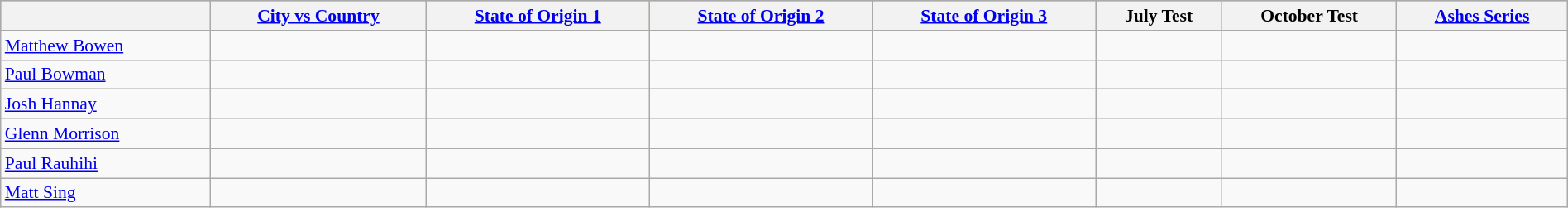<table class="wikitable"  style="width:100%; font-size:90%;">
<tr style="background:#bdb76b;">
<th></th>
<th><a href='#'>City vs Country</a></th>
<th><a href='#'>State of Origin 1</a></th>
<th><a href='#'>State of Origin 2</a></th>
<th><a href='#'>State of Origin 3</a></th>
<th>July Test</th>
<th>October Test</th>
<th><a href='#'>Ashes Series</a></th>
</tr>
<tr>
<td><a href='#'>Matthew Bowen</a></td>
<td></td>
<td></td>
<td></td>
<td></td>
<td></td>
<td></td>
<td></td>
</tr>
<tr>
<td><a href='#'>Paul Bowman</a></td>
<td></td>
<td></td>
<td></td>
<td></td>
<td></td>
<td></td>
<td></td>
</tr>
<tr>
<td><a href='#'>Josh Hannay</a></td>
<td></td>
<td></td>
<td></td>
<td></td>
<td></td>
<td></td>
<td></td>
</tr>
<tr>
<td><a href='#'>Glenn Morrison</a></td>
<td></td>
<td></td>
<td></td>
<td></td>
<td></td>
<td></td>
<td></td>
</tr>
<tr>
<td><a href='#'>Paul Rauhihi</a></td>
<td></td>
<td></td>
<td></td>
<td></td>
<td></td>
<td></td>
<td></td>
</tr>
<tr>
<td><a href='#'>Matt Sing</a></td>
<td></td>
<td></td>
<td></td>
<td></td>
<td></td>
<td></td>
<td></td>
</tr>
</table>
